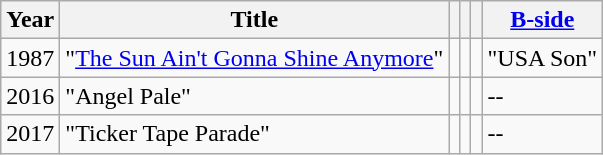<table class="wikitable sortable">
<tr>
<th>Year</th>
<th>Title</th>
<th></th>
<th></th>
<th></th>
<th><a href='#'>B-side</a></th>
</tr>
<tr>
<td style="text-align:left;">1987</td>
<td style="text-align:left;">"<a href='#'>The Sun Ain't Gonna Shine Anymore</a>"</td>
<td></td>
<td></td>
<td></td>
<td style="text-align:left;">"USA Son"</td>
</tr>
<tr>
<td style="text-align:left;">2016</td>
<td style="text-align:left;">"Angel Pale"</td>
<td></td>
<td></td>
<td></td>
<td style="text-align:left;">--</td>
</tr>
<tr>
<td>2017</td>
<td>"Ticker Tape Parade"</td>
<td></td>
<td></td>
<td></td>
<td>--</td>
</tr>
</table>
